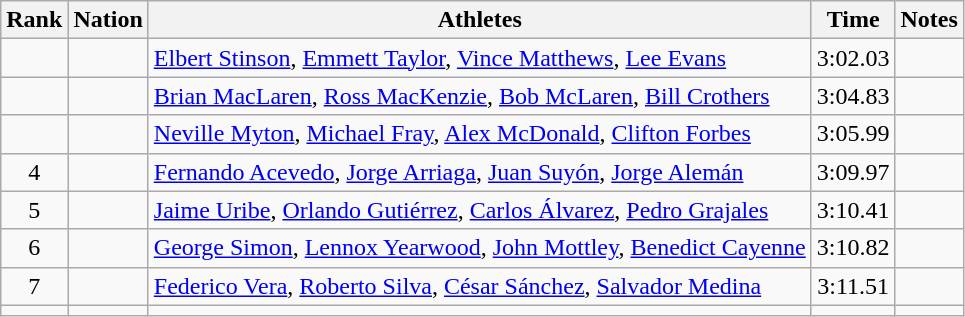<table class="wikitable sortable" style="text-align:center">
<tr>
<th>Rank</th>
<th>Nation</th>
<th>Athletes</th>
<th>Time</th>
<th>Notes</th>
</tr>
<tr>
<td></td>
<td align=left></td>
<td align=left><a href='#'>Elbert Stinson</a>, <a href='#'>Emmett Taylor</a>, <a href='#'>Vince Matthews</a>, <a href='#'>Lee Evans</a></td>
<td>3:02.03</td>
<td></td>
</tr>
<tr>
<td></td>
<td align=left></td>
<td align=left><a href='#'>Brian MacLaren</a>, <a href='#'>Ross MacKenzie</a>, <a href='#'>Bob McLaren</a>, <a href='#'>Bill Crothers</a></td>
<td>3:04.83</td>
<td></td>
</tr>
<tr>
<td></td>
<td align=left></td>
<td align=left><a href='#'>Neville Myton</a>, <a href='#'>Michael Fray</a>, <a href='#'>Alex McDonald</a>, <a href='#'>Clifton Forbes</a></td>
<td>3:05.99</td>
<td></td>
</tr>
<tr>
<td>4</td>
<td align=left></td>
<td align=left><a href='#'>Fernando Acevedo</a>, <a href='#'>Jorge Arriaga</a>, <a href='#'>Juan Suyón</a>, <a href='#'>Jorge Alemán</a></td>
<td>3:09.97</td>
<td></td>
</tr>
<tr>
<td>5</td>
<td align=left></td>
<td align=left><a href='#'>Jaime Uribe</a>, <a href='#'>Orlando Gutiérrez</a>, <a href='#'>Carlos Álvarez</a>, <a href='#'>Pedro Grajales</a></td>
<td>3:10.41</td>
<td></td>
</tr>
<tr>
<td>6</td>
<td align=left></td>
<td align=left><a href='#'>George Simon</a>, <a href='#'>Lennox Yearwood</a>, <a href='#'>John Mottley</a>, <a href='#'>Benedict Cayenne</a></td>
<td>3:10.82</td>
<td></td>
</tr>
<tr>
<td>7</td>
<td align=left></td>
<td align=left><a href='#'>Federico Vera</a>, <a href='#'>Roberto Silva</a>, <a href='#'>César Sánchez</a>, <a href='#'>Salvador Medina</a></td>
<td>3:11.51</td>
<td></td>
</tr>
<tr>
<td></td>
<td align=left></td>
<td align=left></td>
<td></td>
<td></td>
</tr>
</table>
